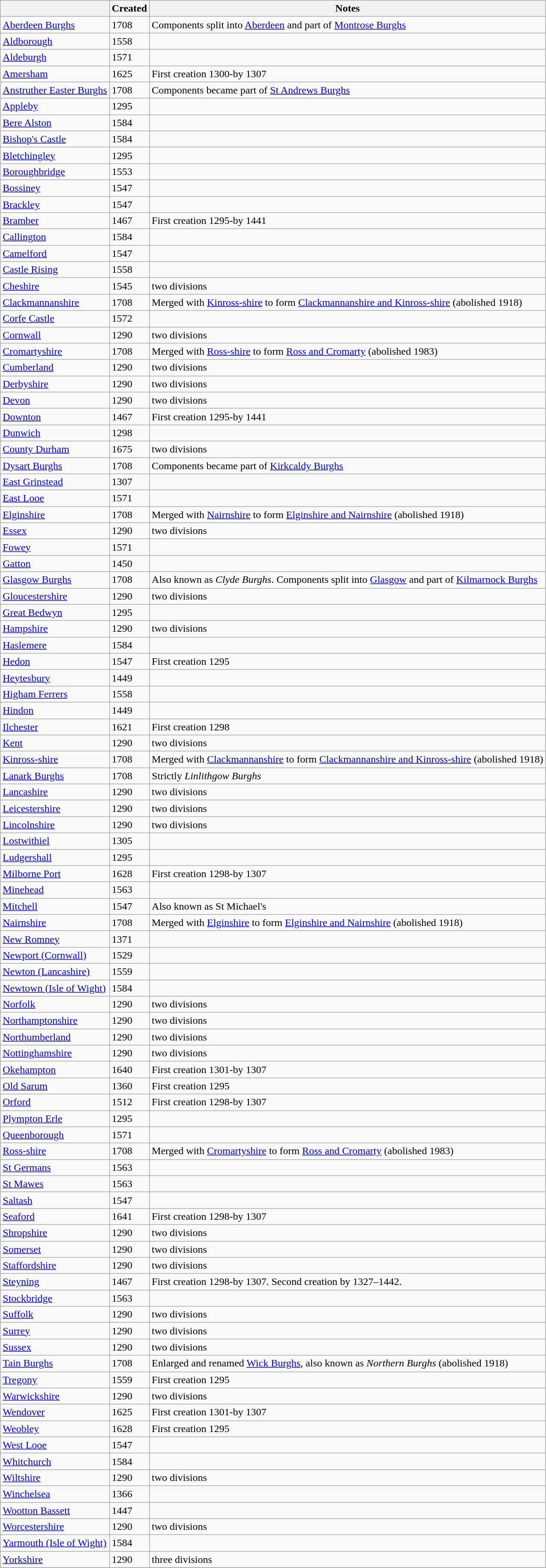<table class="wikitable">
<tr>
<th></th>
<th>Created</th>
<th>Notes</th>
</tr>
<tr>
<td><a href='#'>Aberdeen Burghs</a></td>
<td>1708</td>
<td>Components split into <a href='#'>Aberdeen</a> and part of <a href='#'>Montrose Burghs</a></td>
</tr>
<tr>
<td><a href='#'>Aldborough</a></td>
<td>1558</td>
<td></td>
</tr>
<tr>
<td><a href='#'>Aldeburgh</a></td>
<td>1571</td>
<td></td>
</tr>
<tr>
<td><a href='#'>Amersham</a></td>
<td>1625</td>
<td>First creation 1300-by 1307</td>
</tr>
<tr>
<td><a href='#'>Anstruther Easter Burghs</a></td>
<td>1708</td>
<td>Components became part of <a href='#'>St Andrews Burghs</a></td>
</tr>
<tr>
<td><a href='#'>Appleby</a></td>
<td>1295</td>
<td></td>
</tr>
<tr>
<td><a href='#'>Bere Alston</a></td>
<td>1584</td>
<td></td>
</tr>
<tr>
<td><a href='#'>Bishop's Castle</a></td>
<td>1584</td>
<td></td>
</tr>
<tr>
<td><a href='#'>Bletchingley</a></td>
<td>1295</td>
<td></td>
</tr>
<tr>
<td><a href='#'>Boroughbridge</a></td>
<td>1553</td>
<td></td>
</tr>
<tr>
<td><a href='#'>Bossiney</a></td>
<td>1547</td>
<td></td>
</tr>
<tr>
<td><a href='#'>Brackley</a></td>
<td>1547</td>
<td></td>
</tr>
<tr>
<td><a href='#'>Bramber</a></td>
<td>1467</td>
<td>First creation 1295-by 1441</td>
</tr>
<tr>
<td><a href='#'>Callington</a></td>
<td>1584</td>
<td></td>
</tr>
<tr>
<td><a href='#'>Camelford</a></td>
<td>1547</td>
<td></td>
</tr>
<tr>
<td><a href='#'>Castle Rising</a></td>
<td>1558</td>
<td></td>
</tr>
<tr>
<td><a href='#'>Cheshire</a></td>
<td>1545</td>
<td>two divisions</td>
</tr>
<tr>
<td><a href='#'>Clackmannanshire</a></td>
<td>1708</td>
<td>Merged with <a href='#'>Kinross-shire</a> to form <a href='#'>Clackmannanshire and Kinross-shire</a> (abolished 1918)</td>
</tr>
<tr>
<td><a href='#'>Corfe Castle</a></td>
<td>1572</td>
<td></td>
</tr>
<tr>
<td><a href='#'>Cornwall</a></td>
<td>1290</td>
<td>two divisions</td>
</tr>
<tr>
<td><a href='#'>Cromartyshire</a></td>
<td>1708</td>
<td>Merged with <a href='#'>Ross-shire</a> to form <a href='#'>Ross and Cromarty</a> (abolished 1983)</td>
</tr>
<tr>
<td><a href='#'>Cumberland</a></td>
<td>1290</td>
<td>two divisions</td>
</tr>
<tr>
<td><a href='#'>Derbyshire</a></td>
<td>1290</td>
<td>two divisions</td>
</tr>
<tr>
<td><a href='#'>Devon</a></td>
<td>1290</td>
<td>two divisions</td>
</tr>
<tr>
<td><a href='#'>Downton</a></td>
<td>1467</td>
<td>First creation 1295-by 1441</td>
</tr>
<tr>
<td><a href='#'>Dunwich</a></td>
<td>1298</td>
<td></td>
</tr>
<tr>
<td><a href='#'>County Durham</a></td>
<td>1675</td>
<td>two divisions</td>
</tr>
<tr>
<td><a href='#'>Dysart Burghs</a></td>
<td>1708</td>
<td>Components became part of <a href='#'>Kirkcaldy Burghs</a></td>
</tr>
<tr>
<td><a href='#'>East Grinstead</a></td>
<td>1307</td>
<td></td>
</tr>
<tr>
<td><a href='#'>East Looe</a></td>
<td>1571</td>
<td></td>
</tr>
<tr>
<td><a href='#'>Elginshire</a></td>
<td>1708</td>
<td>Merged with <a href='#'>Nairnshire</a> to form <a href='#'>Elginshire and Nairnshire</a> (abolished 1918)</td>
</tr>
<tr>
<td><a href='#'>Essex</a></td>
<td>1290</td>
<td>two divisions</td>
</tr>
<tr>
<td><a href='#'>Fowey</a></td>
<td>1571</td>
<td></td>
</tr>
<tr>
<td><a href='#'>Gatton</a></td>
<td>1450</td>
<td></td>
</tr>
<tr>
<td><a href='#'>Glasgow Burghs</a></td>
<td>1708</td>
<td>Also known as <em>Clyde Burghs</em>. Components split into <a href='#'>Glasgow</a> and part of <a href='#'>Kilmarnock Burghs</a></td>
</tr>
<tr>
<td><a href='#'>Gloucestershire</a></td>
<td>1290</td>
<td>two divisions</td>
</tr>
<tr>
<td><a href='#'>Great Bedwyn</a></td>
<td>1295</td>
<td></td>
</tr>
<tr>
<td><a href='#'>Hampshire</a></td>
<td>1290</td>
<td>two divisions</td>
</tr>
<tr>
<td><a href='#'>Haslemere</a></td>
<td>1584</td>
<td></td>
</tr>
<tr>
<td><a href='#'>Hedon</a></td>
<td>1547</td>
<td>First creation 1295</td>
</tr>
<tr>
<td><a href='#'>Heytesbury</a></td>
<td>1449</td>
<td></td>
</tr>
<tr>
<td><a href='#'>Higham Ferrers</a></td>
<td>1558</td>
<td></td>
</tr>
<tr>
<td><a href='#'>Hindon</a></td>
<td>1449</td>
<td></td>
</tr>
<tr>
<td><a href='#'>Ilchester</a></td>
<td>1621</td>
<td>First creation 1298</td>
</tr>
<tr>
<td><a href='#'>Kent</a></td>
<td>1290</td>
<td>two divisions</td>
</tr>
<tr>
<td><a href='#'>Kinross-shire</a></td>
<td>1708</td>
<td>Merged with <a href='#'>Clackmannanshire</a> to form <a href='#'>Clackmannanshire and Kinross-shire</a> (abolished 1918)</td>
</tr>
<tr>
<td><a href='#'>Lanark Burghs</a></td>
<td>1708</td>
<td>Strictly <em>Linlithgow Burghs</em></td>
</tr>
<tr>
<td><a href='#'>Lancashire</a></td>
<td>1290</td>
<td>two divisions</td>
</tr>
<tr>
<td><a href='#'>Leicestershire</a></td>
<td>1290</td>
<td>two divisions</td>
</tr>
<tr>
<td><a href='#'>Lincolnshire</a></td>
<td>1290</td>
<td>two divisions</td>
</tr>
<tr>
<td><a href='#'>Lostwithiel</a></td>
<td>1305</td>
<td></td>
</tr>
<tr>
<td><a href='#'>Ludgershall</a></td>
<td>1295</td>
<td></td>
</tr>
<tr>
<td><a href='#'>Milborne Port</a></td>
<td>1628</td>
<td>First creation 1298-by 1307</td>
</tr>
<tr>
<td><a href='#'>Minehead</a></td>
<td>1563</td>
<td></td>
</tr>
<tr>
<td><a href='#'>Mitchell</a></td>
<td>1547</td>
<td>Also known as St Michael's</td>
</tr>
<tr>
<td><a href='#'>Nairnshire</a></td>
<td>1708</td>
<td>Merged with  <a href='#'>Elginshire</a> to form <a href='#'>Elginshire and Nairnshire</a> (abolished 1918)</td>
</tr>
<tr>
<td><a href='#'>New Romney</a></td>
<td>1371</td>
<td></td>
</tr>
<tr>
<td><a href='#'>Newport (Cornwall)</a></td>
<td>1529</td>
<td></td>
</tr>
<tr>
<td><a href='#'>Newton (Lancashire)</a></td>
<td>1559</td>
<td></td>
</tr>
<tr>
<td><a href='#'>Newtown (Isle of Wight)</a></td>
<td>1584</td>
<td></td>
</tr>
<tr>
<td><a href='#'>Norfolk</a></td>
<td>1290</td>
<td>two divisions</td>
</tr>
<tr>
<td><a href='#'>Northamptonshire</a></td>
<td>1290</td>
<td>two divisions</td>
</tr>
<tr>
<td><a href='#'>Northumberland</a></td>
<td>1290</td>
<td>two divisions</td>
</tr>
<tr>
<td><a href='#'>Nottinghamshire</a></td>
<td>1290</td>
<td>two divisions</td>
</tr>
<tr>
<td><a href='#'>Okehampton</a></td>
<td>1640</td>
<td>First creation 1301-by 1307</td>
</tr>
<tr>
<td><a href='#'>Old Sarum</a></td>
<td>1360</td>
<td>First creation 1295</td>
</tr>
<tr>
<td><a href='#'>Orford</a></td>
<td>1512</td>
<td>First creation 1298-by 1307</td>
</tr>
<tr>
<td><a href='#'>Plympton Erle</a></td>
<td>1295</td>
<td></td>
</tr>
<tr>
<td><a href='#'>Queenborough</a></td>
<td>1571</td>
<td></td>
</tr>
<tr>
<td><a href='#'>Ross-shire</a></td>
<td>1708</td>
<td>Merged with <a href='#'>Cromartyshire</a> to form <a href='#'>Ross and Cromarty</a> (abolished 1983)</td>
</tr>
<tr>
<td><a href='#'>St Germans</a></td>
<td>1563</td>
<td></td>
</tr>
<tr>
<td><a href='#'>St Mawes</a></td>
<td>1563</td>
<td></td>
</tr>
<tr>
<td><a href='#'>Saltash</a></td>
<td>1547</td>
<td></td>
</tr>
<tr>
<td><a href='#'>Seaford</a></td>
<td>1641</td>
<td>First creation 1298-by 1307</td>
</tr>
<tr>
<td><a href='#'>Shropshire</a></td>
<td>1290</td>
<td>two divisions</td>
</tr>
<tr>
<td><a href='#'>Somerset</a></td>
<td>1290</td>
<td>two divisions</td>
</tr>
<tr>
<td><a href='#'>Staffordshire</a></td>
<td>1290</td>
<td>two divisions</td>
</tr>
<tr>
<td><a href='#'>Steyning</a></td>
<td>1467</td>
<td>First creation 1298-by 1307. Second creation by 1327–1442.</td>
</tr>
<tr>
<td><a href='#'>Stockbridge</a></td>
<td>1563</td>
<td></td>
</tr>
<tr>
<td><a href='#'>Suffolk</a></td>
<td>1290</td>
<td>two divisions</td>
</tr>
<tr>
<td><a href='#'>Surrey</a></td>
<td>1290</td>
<td>two divisions</td>
</tr>
<tr>
<td><a href='#'>Sussex</a></td>
<td>1290</td>
<td>two divisions</td>
</tr>
<tr>
<td><a href='#'>Tain Burghs</a></td>
<td>1708</td>
<td>Enlarged and renamed <a href='#'>Wick Burghs</a>, also known as <em>Northern Burghs</em> (abolished 1918)</td>
</tr>
<tr>
<td><a href='#'>Tregony</a></td>
<td>1559</td>
<td>First creation 1295</td>
</tr>
<tr>
<td><a href='#'>Warwickshire</a></td>
<td>1290</td>
<td>two divisions</td>
</tr>
<tr>
<td><a href='#'>Wendover</a></td>
<td>1625</td>
<td>First creation 1301-by 1307</td>
</tr>
<tr>
<td><a href='#'>Weobley</a></td>
<td>1628</td>
<td>First creation 1295</td>
</tr>
<tr>
<td><a href='#'>West Looe</a></td>
<td>1547</td>
<td></td>
</tr>
<tr>
<td><a href='#'>Whitchurch</a></td>
<td>1584</td>
<td></td>
</tr>
<tr>
<td><a href='#'>Wiltshire</a></td>
<td>1290</td>
<td>two divisions</td>
</tr>
<tr>
<td><a href='#'>Winchelsea</a></td>
<td>1366</td>
<td></td>
</tr>
<tr>
<td><a href='#'>Wootton Bassett</a></td>
<td>1447</td>
<td></td>
</tr>
<tr>
<td><a href='#'>Worcestershire</a></td>
<td>1290</td>
<td>two divisions</td>
</tr>
<tr>
<td><a href='#'>Yarmouth (Isle of Wight)</a></td>
<td>1584</td>
<td></td>
</tr>
<tr>
<td><a href='#'>Yorkshire</a></td>
<td>1290</td>
<td>three divisions</td>
</tr>
<tr>
</tr>
</table>
